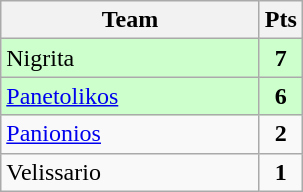<table class="wikitable" style="text-align: center;">
<tr>
<th width=165>Team</th>
<th width=20>Pts</th>
</tr>
<tr bgcolor="#ccffcc">
<td align=left>Nigrita</td>
<td><strong>7</strong></td>
</tr>
<tr bgcolor="#ccffcc">
<td align=left><a href='#'>Panetolikos</a></td>
<td><strong>6</strong></td>
</tr>
<tr>
<td align=left><a href='#'>Panionios</a></td>
<td><strong>2</strong></td>
</tr>
<tr>
<td align=left>Velissario</td>
<td><strong>1</strong></td>
</tr>
</table>
